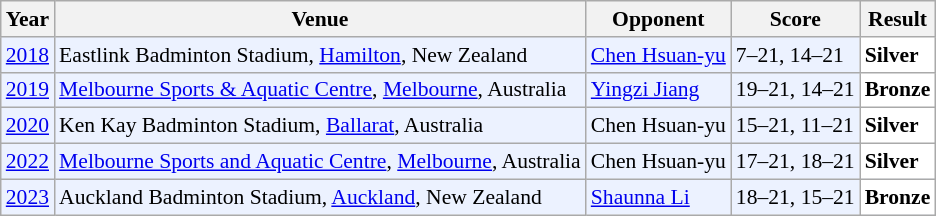<table class="sortable wikitable" style="font-size: 90%;">
<tr>
<th>Year</th>
<th>Venue</th>
<th>Opponent</th>
<th>Score</th>
<th>Result</th>
</tr>
<tr style="background:#ECF2FF">
<td align="center"><a href='#'>2018</a></td>
<td align="left">Eastlink Badminton Stadium, <a href='#'>Hamilton</a>, New Zealand</td>
<td align="left"> <a href='#'>Chen Hsuan-yu</a></td>
<td align="left">7–21, 14–21</td>
<td style="text-align:left; background:white"> <strong>Silver</strong></td>
</tr>
<tr style="background:#ECF2FF">
<td align="center"><a href='#'>2019</a></td>
<td align="left"><a href='#'>Melbourne Sports & Aquatic Centre</a>, <a href='#'>Melbourne</a>, Australia</td>
<td align="left"> <a href='#'>Yingzi Jiang</a></td>
<td align="left">19–21, 14–21</td>
<td style="text-align:left; background:white"> <strong>Bronze</strong></td>
</tr>
<tr style="background:#ECF2FF">
<td align="center"><a href='#'>2020</a></td>
<td align="left">Ken Kay Badminton Stadium, <a href='#'>Ballarat</a>, Australia</td>
<td align="left"> Chen Hsuan-yu</td>
<td align="left">15–21, 11–21</td>
<td style="text-align:left; background:white"> <strong>Silver</strong></td>
</tr>
<tr style="background:#ECF2FF">
<td align="center"><a href='#'>2022</a></td>
<td align="left"><a href='#'>Melbourne Sports and Aquatic Centre</a>, <a href='#'>Melbourne</a>, Australia</td>
<td align="left"> Chen Hsuan-yu</td>
<td align="left">17–21, 18–21</td>
<td style="text-align:left; background:white"> <strong>Silver</strong></td>
</tr>
<tr style="background:#ECF2FF">
<td align="center"><a href='#'>2023</a></td>
<td align="left">Auckland Badminton Stadium, <a href='#'>Auckland</a>, New Zealand</td>
<td align="left"> <a href='#'>Shaunna Li</a></td>
<td align="left">18–21, 15–21</td>
<td style="text-align:left; background:white"> <strong>Bronze</strong></td>
</tr>
</table>
